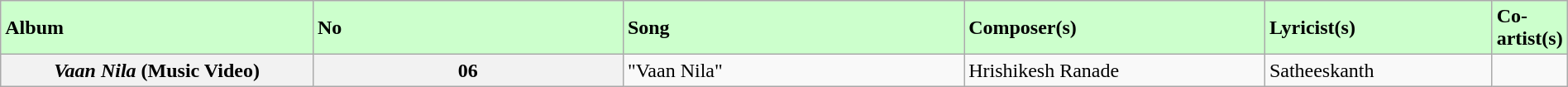<table class="wikitable plainrowheaders" width="100%" textcolor:#000;">
<tr style="background:#cfc; text-align:" center;">
<td scope="col" width="21%"><strong>Album</strong></td>
<td scope="col" width=21%><strong>No</strong></td>
<td scope="col" width="23%"><strong>Song</strong></td>
<td scope="col" width="20%"><strong>Composer(s)</strong></td>
<td scope="col" width="17%"><strong>Lyricist(s)</strong></td>
<td scope="col" width="18%"><strong>Co-artist(s)</strong></td>
</tr>
<tr>
<th><em>Vaan Nila</em> (Music Video)</th>
<th>06</th>
<td>"Vaan Nila"</td>
<td>Hrishikesh Ranade</td>
<td>Satheeskanth</td>
<td></td>
</tr>
</table>
